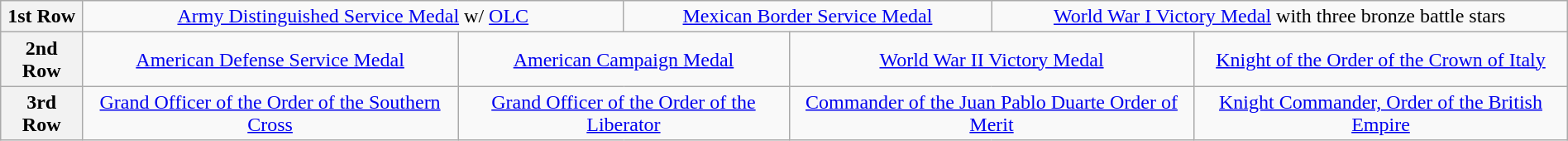<table class="wikitable" style="margin:1em auto; text-align:center;">
<tr>
<th>1st Row</th>
<td colspan="5"><a href='#'>Army Distinguished Service Medal</a> w/ <a href='#'>OLC</a></td>
<td colspan="6"><a href='#'>Mexican Border Service Medal</a></td>
<td colspan="5"><a href='#'>World War I Victory Medal</a> with three bronze battle stars</td>
</tr>
<tr>
<th>2nd Row</th>
<td colspan="4"><a href='#'>American Defense Service Medal</a></td>
<td colspan="4"><a href='#'>American Campaign Medal</a></td>
<td colspan="4"><a href='#'>World War II Victory Medal</a></td>
<td colspan="4"><a href='#'>Knight of the Order of the Crown of Italy</a></td>
</tr>
<tr>
<th>3rd Row</th>
<td colspan="4"><a href='#'>Grand Officer of the Order of the Southern Cross</a></td>
<td colspan="4"><a href='#'>Grand Officer of the Order of the Liberator</a></td>
<td colspan="4"><a href='#'>Commander of the Juan Pablo Duarte Order of Merit</a></td>
<td colspan="4"><a href='#'>Knight Commander, Order of the British Empire</a></td>
</tr>
</table>
